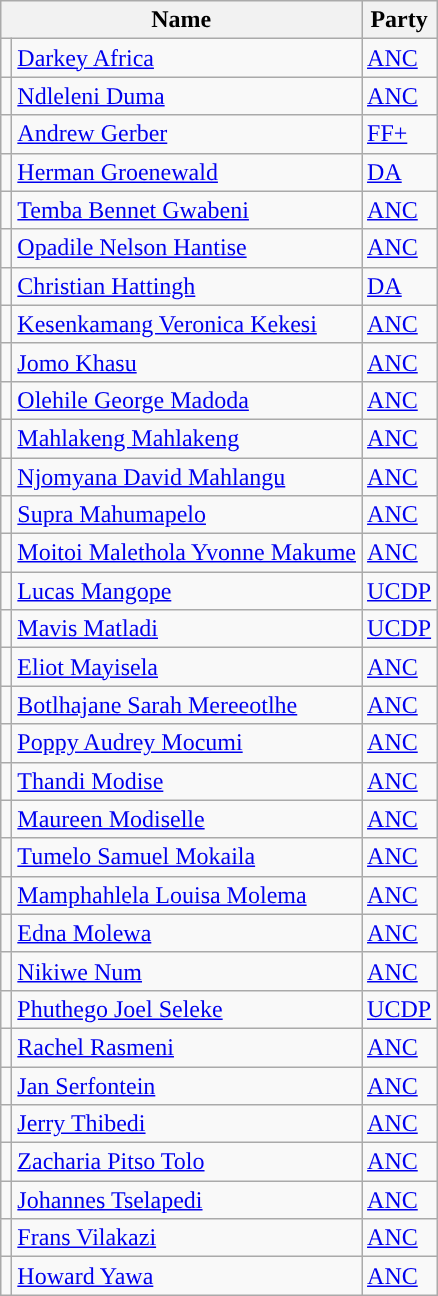<table class="wikitable sortable">
<tr>
<th colspan="2">Name</th>
<th>Party</th>
</tr>
<tr>
<td style="background-color: "></td>
<td><a href='#'>Darkey Africa</a></td>
<td><a href='#'>ANC</a></td>
</tr>
<tr>
<td style="background-color: "></td>
<td><a href='#'>Ndleleni Duma</a></td>
<td><a href='#'>ANC</a></td>
</tr>
<tr>
<td></td>
<td><a href='#'>Andrew Gerber</a></td>
<td><a href='#'>FF+</a></td>
</tr>
<tr>
<td></td>
<td><a href='#'>Herman Groenewald</a></td>
<td><a href='#'>DA</a></td>
</tr>
<tr>
<td style="background-color: "></td>
<td><a href='#'>Temba Bennet Gwabeni</a></td>
<td><a href='#'>ANC</a></td>
</tr>
<tr>
<td style="background-color: "></td>
<td><a href='#'>Opadile Nelson Hantise</a></td>
<td><a href='#'>ANC</a></td>
</tr>
<tr>
<td></td>
<td><a href='#'>Christian Hattingh</a></td>
<td><a href='#'>DA</a></td>
</tr>
<tr>
<td style="background-color: "></td>
<td><a href='#'>Kesenkamang Veronica Kekesi</a></td>
<td><a href='#'>ANC</a></td>
</tr>
<tr>
<td style="background-color: "></td>
<td><a href='#'>Jomo Khasu</a></td>
<td><a href='#'>ANC</a></td>
</tr>
<tr>
<td style="background-color: "></td>
<td><a href='#'>Olehile George Madoda</a></td>
<td><a href='#'>ANC</a></td>
</tr>
<tr>
<td style="background-color: "></td>
<td><a href='#'>Mahlakeng Mahlakeng</a></td>
<td><a href='#'>ANC</a></td>
</tr>
<tr>
<td style="background-color: "></td>
<td><a href='#'>Njomyana David Mahlangu</a></td>
<td><a href='#'>ANC</a></td>
</tr>
<tr>
<td style="background-color: "></td>
<td><a href='#'>Supra Mahumapelo</a></td>
<td><a href='#'>ANC</a></td>
</tr>
<tr>
<td style="background-color: "></td>
<td><a href='#'>Moitoi Malethola Yvonne Makume</a></td>
<td><a href='#'>ANC</a></td>
</tr>
<tr>
<td></td>
<td><a href='#'>Lucas Mangope</a></td>
<td><a href='#'>UCDP</a></td>
</tr>
<tr>
<td></td>
<td><a href='#'>Mavis Matladi</a></td>
<td><a href='#'>UCDP</a></td>
</tr>
<tr>
<td style="background-color: "></td>
<td><a href='#'>Eliot Mayisela</a></td>
<td><a href='#'>ANC</a></td>
</tr>
<tr>
<td style="background-color: "></td>
<td><a href='#'>Botlhajane Sarah Mereeotlhe</a></td>
<td><a href='#'>ANC</a></td>
</tr>
<tr>
<td style="background-color: "></td>
<td><a href='#'>Poppy Audrey Mocumi</a></td>
<td><a href='#'>ANC</a></td>
</tr>
<tr>
<td style="background-color: "></td>
<td><a href='#'>Thandi Modise</a></td>
<td><a href='#'>ANC</a></td>
</tr>
<tr>
<td style="background-color: "></td>
<td><a href='#'>Maureen Modiselle</a></td>
<td><a href='#'>ANC</a></td>
</tr>
<tr>
<td style="background-color: "></td>
<td><a href='#'>Tumelo Samuel Mokaila</a></td>
<td><a href='#'>ANC</a></td>
</tr>
<tr>
<td style="background-color: "></td>
<td><a href='#'>Mamphahlela Louisa Molema</a></td>
<td><a href='#'>ANC</a></td>
</tr>
<tr>
<td style="background-color: "></td>
<td><a href='#'>Edna Molewa</a></td>
<td><a href='#'>ANC</a></td>
</tr>
<tr>
<td style="background-color: "></td>
<td><a href='#'>Nikiwe Num</a></td>
<td><a href='#'>ANC</a></td>
</tr>
<tr>
<td></td>
<td><a href='#'>Phuthego Joel Seleke</a></td>
<td><a href='#'>UCDP</a></td>
</tr>
<tr>
<td style="background-color: "></td>
<td><a href='#'>Rachel Rasmeni</a></td>
<td><a href='#'>ANC</a></td>
</tr>
<tr>
<td style="background-color: "></td>
<td><a href='#'>Jan Serfontein</a></td>
<td><a href='#'>ANC</a></td>
</tr>
<tr>
<td style="background-color: "></td>
<td><a href='#'>Jerry Thibedi</a></td>
<td><a href='#'>ANC</a></td>
</tr>
<tr>
<td style="background-color: "></td>
<td><a href='#'>Zacharia Pitso Tolo</a></td>
<td><a href='#'>ANC</a></td>
</tr>
<tr>
<td style="background-color: "></td>
<td><a href='#'>Johannes Tselapedi</a></td>
<td><a href='#'>ANC</a></td>
</tr>
<tr>
<td style="background-color: "></td>
<td><a href='#'>Frans Vilakazi</a></td>
<td><a href='#'>ANC</a></td>
</tr>
<tr>
<td style="background-color: "></td>
<td><a href='#'>Howard Yawa</a></td>
<td><a href='#'>ANC</a></td>
</tr>
</table>
